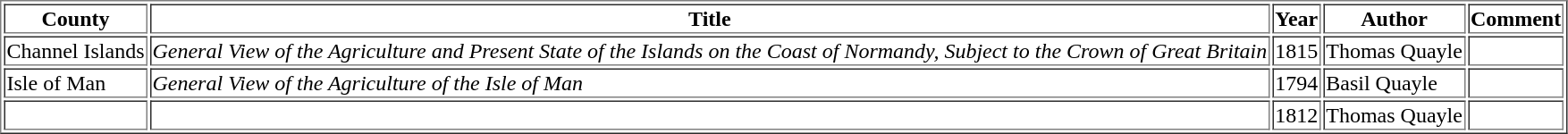<table border=1>
<tr>
<th>County</th>
<th>Title</th>
<th>Year</th>
<th>Author</th>
<th>Comment</th>
</tr>
<tr>
<td>Channel Islands</td>
<td><em>General View of the Agriculture and Present State of the Islands on the Coast of Normandy, Subject to the Crown of Great Britain</em></td>
<td>1815</td>
<td>Thomas Quayle</td>
<td></td>
</tr>
<tr>
<td>Isle of Man</td>
<td><em>General View of the Agriculture of the Isle of Man</em></td>
<td>1794</td>
<td>Basil Quayle</td>
<td></td>
</tr>
<tr>
<td></td>
<td></td>
<td>1812</td>
<td>Thomas Quayle</td>
<td></td>
</tr>
</table>
